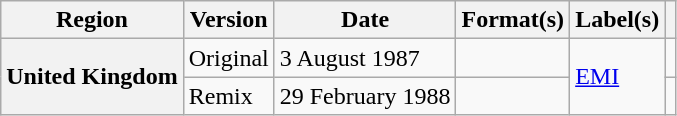<table class="wikitable plainrowheaders">
<tr>
<th>Region</th>
<th>Version</th>
<th>Date</th>
<th>Format(s)</th>
<th>Label(s)</th>
<th></th>
</tr>
<tr>
<th scope="row" rowspan="2">United Kingdom</th>
<td>Original</td>
<td>3 August 1987</td>
<td></td>
<td rowspan="2"><a href='#'>EMI</a></td>
<td></td>
</tr>
<tr>
<td>Remix</td>
<td>29 February 1988</td>
<td></td>
<td></td>
</tr>
</table>
